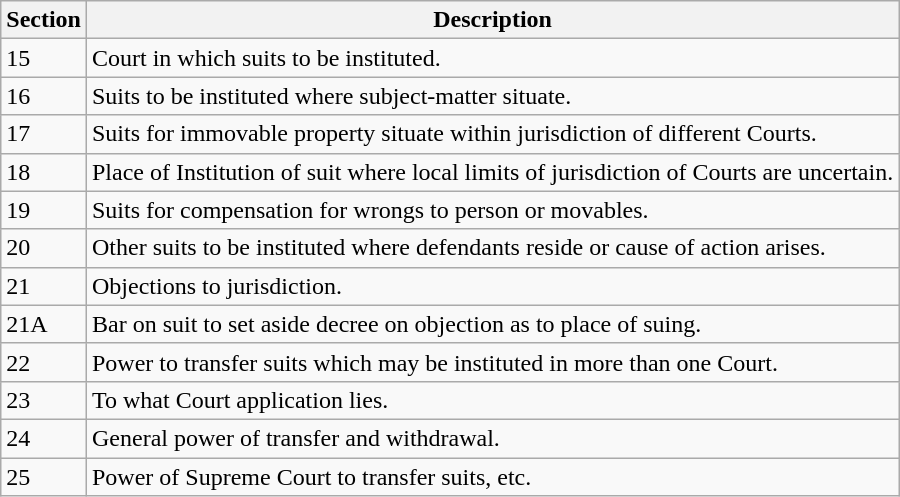<table class="wikitable">
<tr>
<th>Section</th>
<th>Description</th>
</tr>
<tr>
<td>15</td>
<td>Court in which suits to be instituted.</td>
</tr>
<tr>
<td>16</td>
<td>Suits to be instituted where subject-matter situate.</td>
</tr>
<tr>
<td>17</td>
<td>Suits for immovable property situate within jurisdiction of different Courts.</td>
</tr>
<tr>
<td>18</td>
<td>Place of Institution of suit where local limits of jurisdiction of Courts are uncertain.</td>
</tr>
<tr>
<td>19</td>
<td>Suits for compensation for wrongs to person or movables.</td>
</tr>
<tr>
<td>20</td>
<td>Other suits to be instituted where defendants reside or cause of action arises.</td>
</tr>
<tr>
<td>21</td>
<td>Objections to jurisdiction.</td>
</tr>
<tr>
<td>21A</td>
<td>Bar on suit to set aside decree on objection as to place of suing.</td>
</tr>
<tr>
<td>22</td>
<td>Power to transfer suits which may be instituted in more than one Court.</td>
</tr>
<tr>
<td>23</td>
<td>To what Court application lies.</td>
</tr>
<tr>
<td>24</td>
<td>General power of transfer and withdrawal.</td>
</tr>
<tr>
<td>25</td>
<td>Power of Supreme Court to transfer suits, etc.</td>
</tr>
</table>
